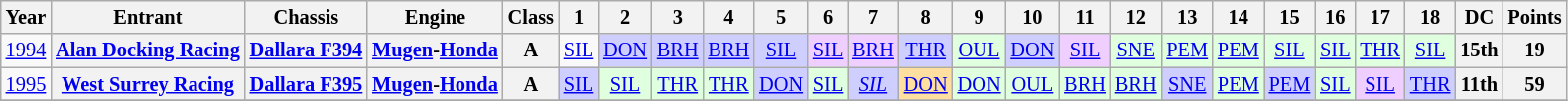<table class="wikitable" style="text-align:center; font-size:85%">
<tr>
<th>Year</th>
<th>Entrant</th>
<th>Chassis</th>
<th>Engine</th>
<th>Class</th>
<th>1</th>
<th>2</th>
<th>3</th>
<th>4</th>
<th>5</th>
<th>6</th>
<th>7</th>
<th>8</th>
<th>9</th>
<th>10</th>
<th>11</th>
<th>12</th>
<th>13</th>
<th>14</th>
<th>15</th>
<th>16</th>
<th>17</th>
<th>18</th>
<th>DC</th>
<th>Points</th>
</tr>
<tr>
<td><a href='#'>1994</a></td>
<th nowrap><a href='#'>Alan Docking Racing</a></th>
<th nowrap><a href='#'>Dallara F394</a></th>
<th nowrap><a href='#'>Mugen</a>-<a href='#'>Honda</a></th>
<th>A</th>
<td><a href='#'>SIL</a></td>
<td style="background:#CFCFFF;" align="center"><a href='#'>DON</a><br></td>
<td style="background:#CFCFFF;" align="center"><a href='#'>BRH</a><br></td>
<td style="background:#CFCFFF;" align="center"><a href='#'>BRH</a><br></td>
<td style="background:#CFCFFF;" align="center"><a href='#'>SIL</a><br></td>
<td style="background:#EFCFFF;" align="center"><a href='#'>SIL</a><br></td>
<td style="background:#EFCFFF;" align="center"><a href='#'>BRH</a><br></td>
<td style="background:#CFCFFF;" align="center"><a href='#'>THR</a><br></td>
<td style="background:#DFFFDF;" align="center"><a href='#'>OUL</a><br></td>
<td style="background:#CFCFFF;" align="center"><a href='#'>DON</a><br></td>
<td style="background:#EFCFFF;" align="center"><a href='#'>SIL</a><br></td>
<td style="background:#DFFFDF;" align="center"><a href='#'>SNE</a><br></td>
<td style="background:#DFFFDF;" align="center"><a href='#'>PEM</a><br></td>
<td style="background:#DFFFDF;" align="center"><a href='#'>PEM</a><br></td>
<td style="background:#DFFFDF;" align="center"><a href='#'>SIL</a><br></td>
<td style="background:#DFFFDF;" align="center"><a href='#'>SIL</a><br></td>
<td style="background:#DFFFDF;" align="center"><a href='#'>THR</a><br></td>
<td style="background:#DFFFDF;" align="center"><a href='#'>SIL</a><br></td>
<th>15th</th>
<th>19</th>
</tr>
<tr>
<td><a href='#'>1995</a></td>
<th nowrap><a href='#'>West Surrey Racing</a></th>
<th nowrap><a href='#'>Dallara F395</a></th>
<th nowrap><a href='#'>Mugen</a>-<a href='#'>Honda</a></th>
<th>A</th>
<td style="background:#CFCFFF;" align="center"><a href='#'>SIL</a><br></td>
<td style="background:#DFFFDF;" align="center"><a href='#'>SIL</a><br></td>
<td style="background:#DFFFDF;" align="center"><a href='#'>THR</a><br></td>
<td style="background:#DFFFDF;" align="center"><a href='#'>THR</a><br></td>
<td style="background:#CFCFFF;" align="center"><a href='#'>DON</a><br></td>
<td style="background:#DFFFDF;" align="center"><a href='#'>SIL</a><br></td>
<td style="background:#CFCFFF;" align="center"><em><a href='#'>SIL</a></em><br></td>
<td style="background:#FFDF9F;" align="center"><a href='#'>DON</a><br></td>
<td style="background:#DFFFDF;" align="center"><a href='#'>DON</a><br></td>
<td style="background:#DFFFDF;" align="center"><a href='#'>OUL</a><br></td>
<td style="background:#DFFFDF;" align="center"><a href='#'>BRH</a><br></td>
<td style="background:#DFFFDF;" align="center"><a href='#'>BRH</a><br></td>
<td style="background:#CFCFFF;" align="center"><a href='#'>SNE</a><br></td>
<td style="background:#DFFFDF;" align="center"><a href='#'>PEM</a><br></td>
<td style="background:#CFCFFF;" align="center"><a href='#'>PEM</a><br></td>
<td style="background:#DFFFDF;" align="center"><a href='#'>SIL</a><br></td>
<td style="background:#EFCFFF;" align="center"><a href='#'>SIL</a><br></td>
<td style="background:#CFCFFF;" align="center"><a href='#'>THR</a><br></td>
<th>11th</th>
<th>59</th>
</tr>
<tr>
</tr>
</table>
